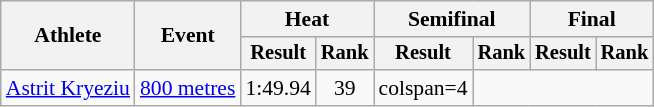<table class="wikitable" style="font-size:90%">
<tr>
<th rowspan="2">Athlete</th>
<th rowspan="2">Event</th>
<th colspan="2">Heat</th>
<th colspan="2">Semifinal</th>
<th colspan="2">Final</th>
</tr>
<tr style="font-size:95%">
<th>Result</th>
<th>Rank</th>
<th>Result</th>
<th>Rank</th>
<th>Result</th>
<th>Rank</th>
</tr>
<tr style=text-align:center>
<td style=text-align:left><a href='#'>Astrit Kryeziu</a></td>
<td style=text-align:left><a href='#'>800 metres</a></td>
<td>1:49.94</td>
<td>39</td>
<td>colspan=4 </td>
</tr>
</table>
